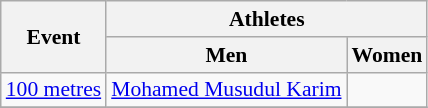<table class=wikitable style="font-size:90%">
<tr>
<th rowspan=2>Event</th>
<th colspan=2>Athletes</th>
</tr>
<tr>
<th>Men</th>
<th>Women</th>
</tr>
<tr>
<td><a href='#'>100 metres</a></td>
<td><a href='#'>Mohamed Musudul Karim</a></td>
<td></td>
</tr>
<tr>
</tr>
</table>
